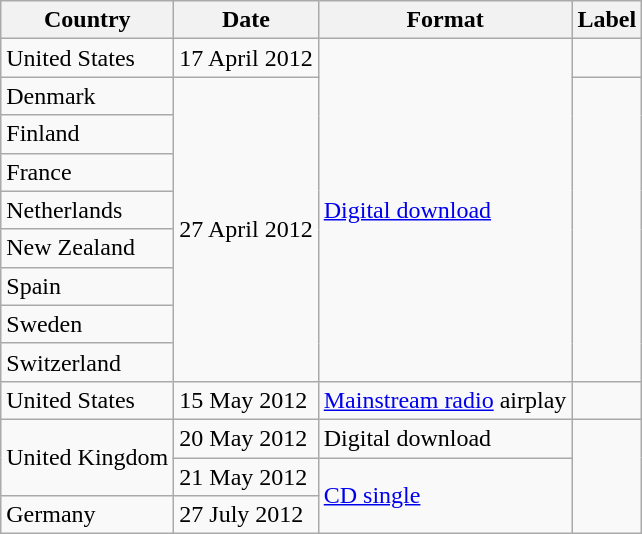<table class="wikitable">
<tr>
<th scope="col">Country</th>
<th scope="col">Date</th>
<th scope="col">Format</th>
<th scope="col">Label</th>
</tr>
<tr>
<td>United States</td>
<td>17 April 2012</td>
<td rowspan="9"><a href='#'>Digital download</a></td>
<td></td>
</tr>
<tr>
<td>Denmark</td>
<td rowspan="8">27 April 2012</td>
<td rowspan="8"></td>
</tr>
<tr>
<td>Finland</td>
</tr>
<tr>
<td>France</td>
</tr>
<tr>
<td>Netherlands</td>
</tr>
<tr>
<td>New Zealand</td>
</tr>
<tr>
<td>Spain</td>
</tr>
<tr>
<td>Sweden</td>
</tr>
<tr>
<td>Switzerland</td>
</tr>
<tr>
<td>United States</td>
<td>15 May 2012</td>
<td><a href='#'>Mainstream radio</a> airplay</td>
<td></td>
</tr>
<tr>
<td rowspan="2">United Kingdom</td>
<td>20 May 2012</td>
<td>Digital download</td>
<td rowspan="3"></td>
</tr>
<tr>
<td>21 May 2012</td>
<td rowspan="2"><a href='#'>CD single</a></td>
</tr>
<tr>
<td>Germany</td>
<td>27 July 2012</td>
</tr>
</table>
